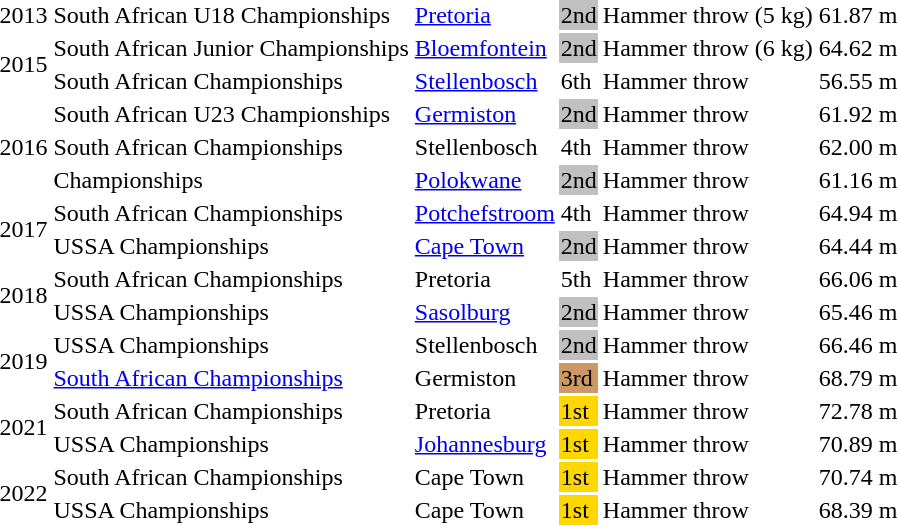<table>
<tr>
<td>2013</td>
<td>South African U18 Championships</td>
<td><a href='#'>Pretoria</a></td>
<td bgcolor=silver>2nd</td>
<td>Hammer throw (5 kg)</td>
<td>61.87 m</td>
</tr>
<tr>
<td rowspan=2>2015</td>
<td>South African Junior Championships</td>
<td><a href='#'>Bloemfontein</a></td>
<td bgcolor=silver>2nd</td>
<td>Hammer throw (6 kg)</td>
<td>64.62 m</td>
</tr>
<tr>
<td>South African Championships</td>
<td><a href='#'>Stellenbosch</a></td>
<td>6th</td>
<td>Hammer throw</td>
<td>56.55 m</td>
</tr>
<tr>
<td rowspan=3>2016</td>
<td>South African U23 Championships</td>
<td><a href='#'>Germiston</a></td>
<td bgcolor=silver>2nd</td>
<td>Hammer throw</td>
<td>61.92 m</td>
</tr>
<tr>
<td>South African Championships</td>
<td>Stellenbosch</td>
<td>4th</td>
<td>Hammer throw</td>
<td>62.00 m</td>
</tr>
<tr>
<td> Championships</td>
<td><a href='#'>Polokwane</a></td>
<td bgcolor=silver>2nd</td>
<td>Hammer throw</td>
<td>61.16 m</td>
</tr>
<tr>
<td rowspan=2>2017</td>
<td>South African Championships</td>
<td><a href='#'>Potchefstroom</a></td>
<td>4th</td>
<td>Hammer throw</td>
<td>64.94 m</td>
</tr>
<tr>
<td>USSA Championships</td>
<td><a href='#'>Cape Town</a></td>
<td bgcolor=silver>2nd</td>
<td>Hammer throw</td>
<td>64.44 m</td>
</tr>
<tr>
<td rowspan=2>2018</td>
<td>South African Championships</td>
<td>Pretoria</td>
<td>5th</td>
<td>Hammer throw</td>
<td>66.06 m</td>
</tr>
<tr>
<td>USSA Championships</td>
<td><a href='#'>Sasolburg</a></td>
<td bgcolor=silver>2nd</td>
<td>Hammer throw</td>
<td>65.46 m</td>
</tr>
<tr>
<td rowspan=2>2019</td>
<td>USSA Championships</td>
<td>Stellenbosch</td>
<td bgcolor=silver>2nd</td>
<td>Hammer throw</td>
<td>66.46 m</td>
</tr>
<tr>
<td><a href='#'>South African Championships</a></td>
<td>Germiston</td>
<td bgcolor=cc9966>3rd</td>
<td>Hammer throw</td>
<td>68.79 m</td>
</tr>
<tr>
<td rowspan=2>2021</td>
<td>South African Championships</td>
<td>Pretoria</td>
<td bgcolor=gold>1st</td>
<td>Hammer throw</td>
<td>72.78 m</td>
</tr>
<tr>
<td>USSA Championships</td>
<td><a href='#'>Johannesburg</a></td>
<td bgcolor=gold>1st</td>
<td>Hammer throw</td>
<td>70.89 m</td>
</tr>
<tr>
<td rowspan=2>2022</td>
<td>South African Championships</td>
<td>Cape Town</td>
<td bgcolor=gold>1st</td>
<td>Hammer throw</td>
<td>70.74 m</td>
</tr>
<tr>
<td>USSA Championships</td>
<td>Cape Town</td>
<td bgcolor=gold>1st</td>
<td>Hammer throw</td>
<td>68.39 m</td>
</tr>
</table>
